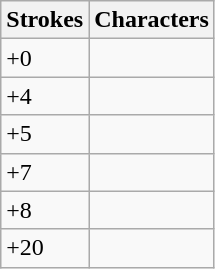<table class="wikitable">
<tr>
<th>Strokes</th>
<th>Characters</th>
</tr>
<tr --->
<td>+0</td>
<td style="font-size: large;"></td>
</tr>
<tr --->
<td>+4</td>
<td style="font-size: large;"></td>
</tr>
<tr --->
<td>+5</td>
<td style="font-size: large;"></td>
</tr>
<tr --->
<td>+7</td>
<td style="font-size: large;"> </td>
</tr>
<tr --->
<td>+8</td>
<td style="font-size: large;"></td>
</tr>
<tr --->
<td>+20</td>
<td style="font-size: large;"></td>
</tr>
</table>
